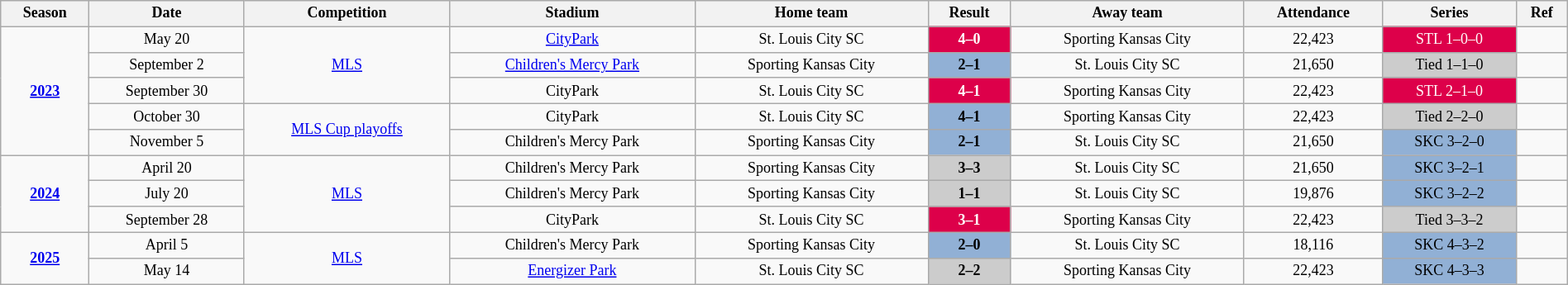<table class="wikitable" style="text-align: center; width: 100%; font-size: 12px">
<tr>
<th>Season</th>
<th>Date</th>
<th>Competition</th>
<th>Stadium</th>
<th>Home team</th>
<th>Result</th>
<th>Away team</th>
<th>Attendance</th>
<th>Series</th>
<th>Ref</th>
</tr>
<tr>
<td rowspan="5"><strong><a href='#'>2023</a></strong></td>
<td>May 20</td>
<td rowspan="3"><a href='#'>MLS</a></td>
<td><a href='#'>CityPark</a></td>
<td>St. Louis City SC</td>
<td style="background:#DD004A;color:#FFFFFF;"><strong>4–0</strong></td>
<td>Sporting Kansas City</td>
<td>22,423</td>
<td style="background:#DD004A;color:#FFFFFF;">STL 1–0–0</td>
<td></td>
</tr>
<tr>
<td>September 2</td>
<td><a href='#'>Children's Mercy Park</a></td>
<td>Sporting Kansas City</td>
<td style="background:#91B0D5;color:#Black;"><strong>2–1</strong></td>
<td>St. Louis City SC</td>
<td>21,650</td>
<td style="background:#CCCCCC;color:#Black;">Tied 1–1–0</td>
<td></td>
</tr>
<tr>
<td>September 30</td>
<td>CityPark</td>
<td>St. Louis City SC</td>
<td style="background:#DD004A;color:#FFFFFF;"><strong>4–1</strong></td>
<td>Sporting Kansas City</td>
<td>22,423</td>
<td style="background:#DD004A;color:#FFFFFF;">STL 2–1–0</td>
<td></td>
</tr>
<tr>
<td>October 30</td>
<td rowspan="2"><a href='#'>MLS Cup playoffs</a></td>
<td>CityPark</td>
<td>St. Louis City SC</td>
<td style="background:#91B0D5;color:#Black;"><strong>4–1</strong></td>
<td>Sporting Kansas City</td>
<td>22,423</td>
<td style="background:#CCCCCC;color:#Black;">Tied 2–2–0</td>
<td></td>
</tr>
<tr>
<td>November 5</td>
<td>Children's Mercy Park</td>
<td>Sporting Kansas City</td>
<td style="background:#91B0D5;color:#Black;"><strong>2–1</strong></td>
<td>St. Louis City SC</td>
<td>21,650</td>
<td style="background:#91B0D5;color:#Black;">SKC 3–2–0</td>
<td></td>
</tr>
<tr>
<td rowspan="3"><strong><a href='#'>2024</a></strong></td>
<td>April 20</td>
<td rowspan="3"><a href='#'>MLS</a></td>
<td>Children's Mercy Park</td>
<td>Sporting Kansas City</td>
<td style="background:#CCCCCC;color:#Black;"><strong>3–3</strong></td>
<td>St. Louis City SC</td>
<td>21,650</td>
<td style="background:#91B0D5;color:#Black;">SKC 3–2–1</td>
<td></td>
</tr>
<tr>
<td>July 20</td>
<td>Children's Mercy Park</td>
<td>Sporting Kansas City</td>
<td style="background:#CCCCCC;color:#Black;"><strong>1–1</strong></td>
<td>St. Louis City SC</td>
<td>19,876</td>
<td style="background:#91B0D5;color:#Black;">SKC 3–2–2</td>
<td></td>
</tr>
<tr>
<td>September 28</td>
<td>CityPark</td>
<td>St. Louis City SC</td>
<td style="background:#DD004A;color:#FFFFFF;"><strong>3–1</strong></td>
<td>Sporting Kansas City</td>
<td>22,423</td>
<td style="background:#CCCCCC;color:#Black;">Tied 3–3–2</td>
<td></td>
</tr>
<tr>
<td rowspan=2><strong><a href='#'>2025</a></strong></td>
<td>April 5</td>
<td rowspan=2><a href='#'>MLS</a></td>
<td>Children's Mercy Park</td>
<td>Sporting Kansas City</td>
<td style="background:#91B0D5;color:#Black;"><strong>2–0</strong></td>
<td>St. Louis City SC</td>
<td>18,116</td>
<td style="background:#91B0D5;color:#Black;">SKC 4–3–2</td>
<td></td>
</tr>
<tr>
<td>May 14</td>
<td><a href='#'>Energizer Park</a></td>
<td>St. Louis City SC</td>
<td style="background:#CCCCCC;color:#Black;"><strong>2–2</strong></td>
<td>Sporting Kansas City</td>
<td>22,423</td>
<td style="background:#91B0D5;color:#Black;">SKC 4–3–3</td>
<td></td>
</tr>
</table>
